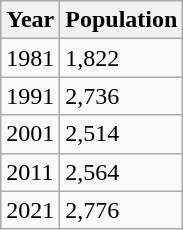<table class="wikitable">
<tr>
<th>Year</th>
<th>Population</th>
</tr>
<tr>
<td>1981</td>
<td>1,822</td>
</tr>
<tr>
<td>1991</td>
<td>2,736</td>
</tr>
<tr>
<td>2001</td>
<td>2,514</td>
</tr>
<tr>
<td>2011</td>
<td>2,564</td>
</tr>
<tr>
<td>2021</td>
<td>2,776</td>
</tr>
</table>
